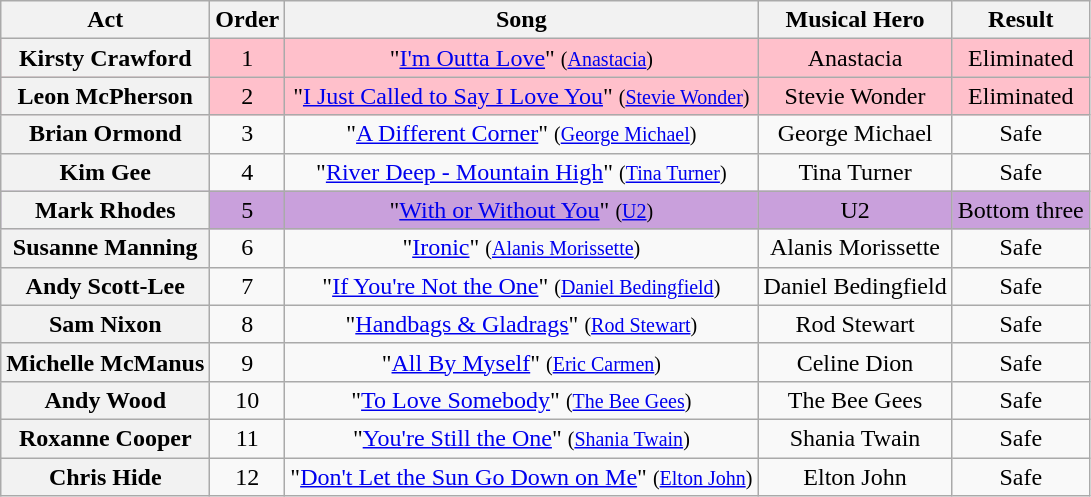<table class="wikitable plainrowheaders" style="text-align:center;">
<tr>
<th scope="col">Act</th>
<th scope="col">Order</th>
<th scope="col">Song</th>
<th scope="col">Musical Hero</th>
<th scope="col">Result</th>
</tr>
<tr style="background:pink;">
<th scope="row">Kirsty Crawford</th>
<td>1</td>
<td>"<a href='#'>I'm Outta Love</a>" <small>(<a href='#'>Anastacia</a>)</small></td>
<td>Anastacia</td>
<td>Eliminated</td>
</tr>
<tr style="background:pink;">
<th scope="row">Leon McPherson</th>
<td>2</td>
<td>"<a href='#'>I Just Called to Say I Love You</a>" <small>(<a href='#'>Stevie Wonder</a>)</small></td>
<td>Stevie Wonder</td>
<td>Eliminated</td>
</tr>
<tr>
<th scope="row">Brian Ormond</th>
<td>3</td>
<td>"<a href='#'>A Different Corner</a>" <small>(<a href='#'>George Michael</a>)</small></td>
<td>George Michael</td>
<td>Safe</td>
</tr>
<tr>
<th scope="row">Kim Gee</th>
<td>4</td>
<td>"<a href='#'>River Deep - Mountain High</a>" <small>(<a href='#'>Tina Turner</a>)</small></td>
<td>Tina Turner</td>
<td>Safe</td>
</tr>
<tr style="background:#C9A0DC;">
<th scope="row">Mark Rhodes</th>
<td>5</td>
<td>"<a href='#'>With or Without You</a>" <small>(<a href='#'>U2</a>)</small></td>
<td>U2</td>
<td>Bottom three</td>
</tr>
<tr>
<th scope="row">Susanne Manning</th>
<td>6</td>
<td>"<a href='#'>Ironic</a>" <small>(<a href='#'>Alanis Morissette</a>)</small></td>
<td>Alanis Morissette</td>
<td>Safe</td>
</tr>
<tr>
<th scope="row">Andy Scott-Lee</th>
<td>7</td>
<td>"<a href='#'>If You're Not the One</a>" <small>(<a href='#'>Daniel Bedingfield</a>)</small></td>
<td>Daniel Bedingfield</td>
<td>Safe</td>
</tr>
<tr>
<th scope="row">Sam Nixon</th>
<td>8</td>
<td>"<a href='#'>Handbags & Gladrags</a>" <small>(<a href='#'>Rod Stewart</a>)</small></td>
<td>Rod Stewart</td>
<td>Safe</td>
</tr>
<tr>
<th scope="row">Michelle McManus</th>
<td>9</td>
<td>"<a href='#'>All By Myself</a>" <small>(<a href='#'>Eric Carmen</a>)</small></td>
<td>Celine Dion</td>
<td>Safe</td>
</tr>
<tr>
<th scope="row">Andy Wood</th>
<td>10</td>
<td>"<a href='#'>To Love Somebody</a>" <small>(<a href='#'>The Bee Gees</a>)</small></td>
<td>The Bee Gees</td>
<td>Safe</td>
</tr>
<tr>
<th scope="row">Roxanne Cooper</th>
<td>11</td>
<td>"<a href='#'>You're Still the One</a>" <small>(<a href='#'>Shania Twain</a>)</small></td>
<td>Shania Twain</td>
<td>Safe</td>
</tr>
<tr>
<th scope="row">Chris Hide</th>
<td>12</td>
<td>"<a href='#'>Don't Let the Sun Go Down on Me</a>" <small>(<a href='#'>Elton John</a>)</small></td>
<td>Elton John</td>
<td>Safe</td>
</tr>
</table>
